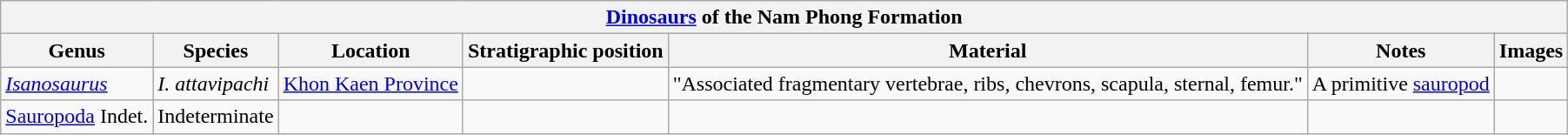<table class="wikitable" align="center">
<tr>
<th colspan="7" align="center"><strong><a href='#'>Dinosaurs</a> of the Nam Phong Formation</strong></th>
</tr>
<tr>
<th>Genus</th>
<th>Species</th>
<th>Location</th>
<th>Stratigraphic position</th>
<th>Material</th>
<th>Notes</th>
<th>Images</th>
</tr>
<tr>
<td><em><a href='#'>Isanosaurus</a></em></td>
<td><em>I. attavipachi</em></td>
<td><a href='#'>Khon Kaen Province</a></td>
<td></td>
<td>"Associated fragmentary vertebrae, ribs, chevrons, scapula, sternal, femur."</td>
<td>A primitive <a href='#'>sauropod</a></td>
<td></td>
</tr>
<tr>
<td><a href='#'>Sauropoda</a> Indet.</td>
<td>Indeterminate</td>
<td></td>
<td></td>
<td></td>
<td></td>
<td></td>
</tr>
</table>
